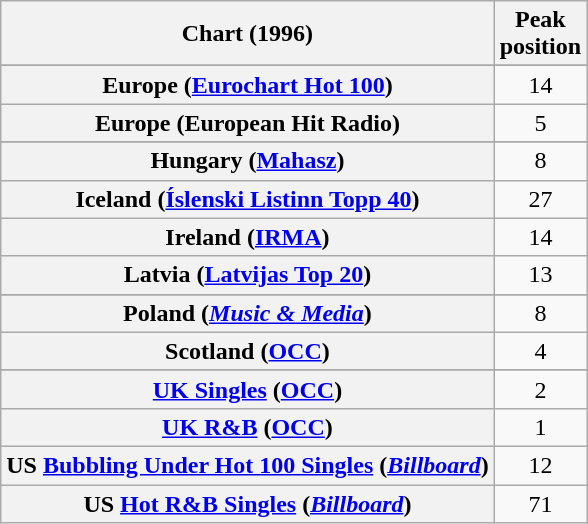<table class="wikitable sortable plainrowheaders" style="text-align:center">
<tr>
<th scope="col">Chart (1996)</th>
<th scope="col">Peak<br>position</th>
</tr>
<tr>
</tr>
<tr>
</tr>
<tr>
</tr>
<tr>
</tr>
<tr>
<th scope="row">Europe (<a href='#'>Eurochart Hot 100</a>)</th>
<td>14</td>
</tr>
<tr>
<th scope="row">Europe (European Hit Radio)</th>
<td style="text-align:center;">5</td>
</tr>
<tr>
</tr>
<tr>
</tr>
<tr>
<th scope="row">Hungary (<a href='#'>Mahasz</a>)</th>
<td style="text-align:center;">8</td>
</tr>
<tr>
<th scope="row">Iceland (<a href='#'>Íslenski Listinn Topp 40</a>)</th>
<td>27</td>
</tr>
<tr>
<th scope="row">Ireland (<a href='#'>IRMA</a>)</th>
<td>14</td>
</tr>
<tr>
<th scope="row">Latvia (<a href='#'>Latvijas Top 20</a>)</th>
<td align="center">13</td>
</tr>
<tr>
</tr>
<tr>
</tr>
<tr>
</tr>
<tr>
<th scope="row">Poland (<em><a href='#'>Music & Media</a></em>)</th>
<td style="text-align:center;">8</td>
</tr>
<tr>
<th scope="row">Scotland (<a href='#'>OCC</a>)</th>
<td>4</td>
</tr>
<tr>
</tr>
<tr>
</tr>
<tr>
<th scope="row"><a href='#'>UK Singles</a> (<a href='#'>OCC</a>)</th>
<td>2</td>
</tr>
<tr>
<th scope="row"><a href='#'>UK R&B</a> (<a href='#'>OCC</a>)</th>
<td>1</td>
</tr>
<tr>
<th scope="row">US <a href='#'>Bubbling Under Hot 100 Singles</a> (<em><a href='#'>Billboard</a></em>)</th>
<td>12</td>
</tr>
<tr>
<th scope="row">US <a href='#'>Hot R&B Singles</a> (<em><a href='#'>Billboard</a></em>)</th>
<td>71</td>
</tr>
</table>
